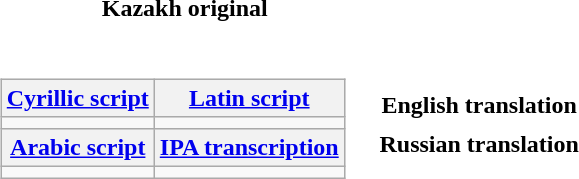<table>
<tr>
<th>Kazakh original</th>
</tr>
<tr style="text-align:center; white-space:nowrap;">
<td><br><table class="wikitable">
<tr>
<th><a href='#'>Cyrillic script</a></th>
<th><a href='#'>Latin script</a></th>
</tr>
<tr style="vertical-align:top; text-align:center; white-space:nowrap;">
<td></td>
<td></td>
</tr>
<tr style="vertical-align:top;text-align:center;white-space:nowrap;">
<th><a href='#'>Arabic script</a></th>
<th><a href='#'>IPA transcription</a></th>
</tr>
<tr style="vertical-align:top;text-align:center;white-space:nowrap;">
<td></td>
<td></td>
</tr>
</table>
</td>
<td><br><table>
<tr>
<th>English translation</th>
</tr>
<tr style="vertical-align:top; text-align:center; white-space:nowrap;">
<td></td>
</tr>
<tr style="vertical-align:top;text-align:center; white-space:nowrap;">
<th>Russian translation</th>
</tr>
<tr style="vertical-align:top; text-align:center;white-space:nowrap;">
<td></td>
</tr>
</table>
</td>
</tr>
</table>
